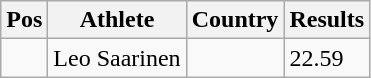<table class="wikitable">
<tr>
<th>Pos</th>
<th>Athlete</th>
<th>Country</th>
<th>Results</th>
</tr>
<tr>
<td align="center"></td>
<td>Leo Saarinen</td>
<td></td>
<td>22.59</td>
</tr>
</table>
